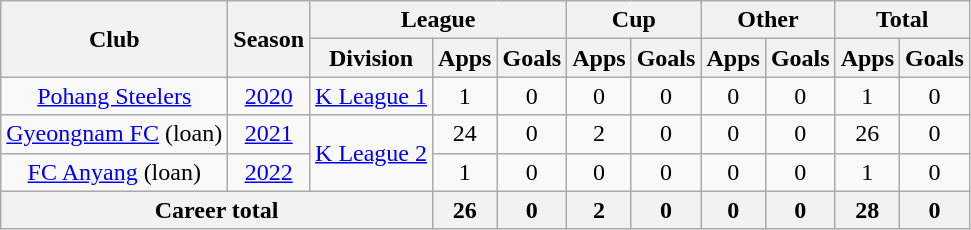<table class="wikitable" style="text-align: center">
<tr>
<th rowspan="2">Club</th>
<th rowspan="2">Season</th>
<th colspan="3">League</th>
<th colspan="2">Cup</th>
<th colspan="2">Other</th>
<th colspan="2">Total</th>
</tr>
<tr>
<th>Division</th>
<th>Apps</th>
<th>Goals</th>
<th>Apps</th>
<th>Goals</th>
<th>Apps</th>
<th>Goals</th>
<th>Apps</th>
<th>Goals</th>
</tr>
<tr>
<td><a href='#'>Pohang Steelers</a></td>
<td><a href='#'>2020</a></td>
<td><a href='#'>K League 1</a></td>
<td>1</td>
<td>0</td>
<td>0</td>
<td>0</td>
<td>0</td>
<td>0</td>
<td>1</td>
<td>0</td>
</tr>
<tr>
<td><a href='#'>Gyeongnam FC</a> (loan)</td>
<td><a href='#'>2021</a></td>
<td rowspan=2><a href='#'>K League 2</a></td>
<td>24</td>
<td>0</td>
<td>2</td>
<td>0</td>
<td>0</td>
<td>0</td>
<td>26</td>
<td>0</td>
</tr>
<tr>
<td><a href='#'>FC Anyang</a> (loan)</td>
<td><a href='#'>2022</a></td>
<td>1</td>
<td>0</td>
<td>0</td>
<td>0</td>
<td>0</td>
<td>0</td>
<td>1</td>
<td>0</td>
</tr>
<tr>
<th colspan=3>Career total</th>
<th>26</th>
<th>0</th>
<th>2</th>
<th>0</th>
<th>0</th>
<th>0</th>
<th>28</th>
<th>0</th>
</tr>
</table>
